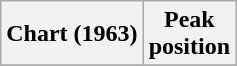<table class="wikitable plainrowheaders sortable" style="text-align:left;">
<tr>
<th scope="col">Chart (1963)</th>
<th scope="col">Peak<br>position</th>
</tr>
<tr>
</tr>
</table>
